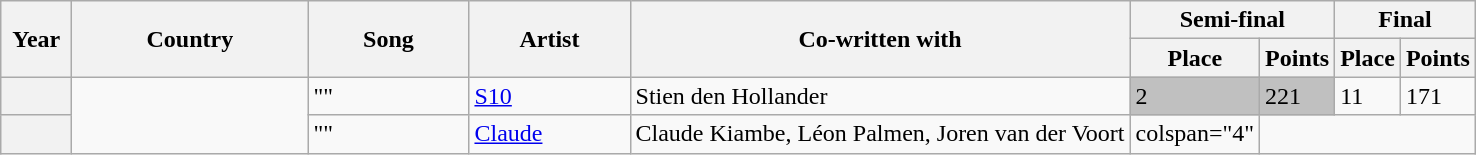<table class="wikitable plainrowheaders">
<tr>
<th scope="col" rowspan="2" style="width:2.5em;">Year</th>
<th scope="col" rowspan="2" width="150px">Country</th>
<th scope="col" rowspan="2" width="100px">Song</th>
<th scope="col" rowspan="2" width="100px">Artist</th>
<th rowspan="2">Co-written with</th>
<th colspan="2" scope="col">Semi-final</th>
<th scope="col" colspan="2">Final</th>
</tr>
<tr>
<th scope="col">Place</th>
<th scope="col">Points</th>
<th scope="col">Place</th>
<th scope="col">Points</th>
</tr>
<tr>
<th scope="row" style="text-align:center"></th>
<td rowspan="2"></td>
<td>""</td>
<td><a href='#'>S10</a></td>
<td>Stien den Hollander</td>
<td bgcolor="silver">2</td>
<td bgcolor="silver">221</td>
<td>11</td>
<td>171</td>
</tr>
<tr>
<th scope="row" style="text-align:center"></th>
<td>""</td>
<td><a href='#'>Claude</a></td>
<td>Claude Kiambe, Léon Palmen, Joren van der Voort</td>
<td>colspan="4" </td>
</tr>
</table>
